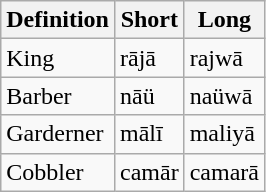<table class="wikitable">
<tr>
<th>Definition</th>
<th>Short</th>
<th>Long</th>
</tr>
<tr>
<td>King</td>
<td>rājā</td>
<td>rajwā</td>
</tr>
<tr>
<td>Barber</td>
<td>nāü</td>
<td>naüwā</td>
</tr>
<tr>
<td>Garderner</td>
<td>mālī</td>
<td>maliyā</td>
</tr>
<tr>
<td>Cobbler</td>
<td>camār</td>
<td>camarā</td>
</tr>
</table>
